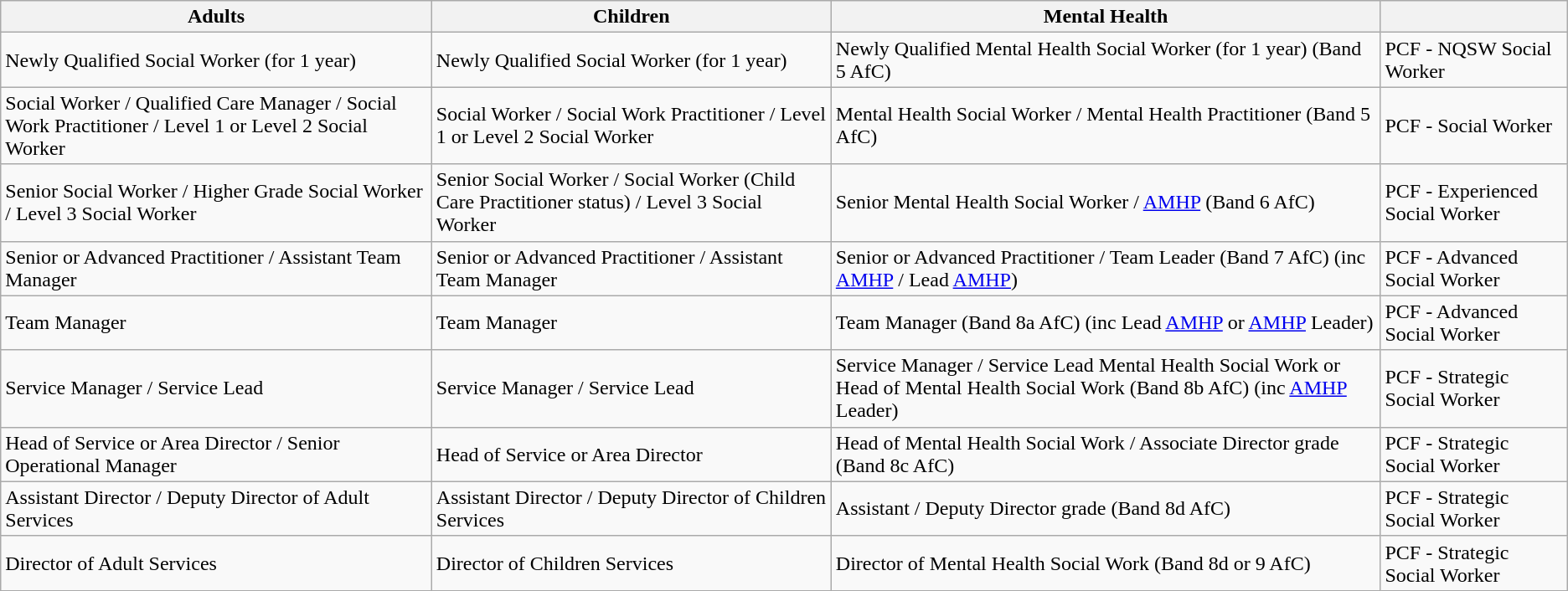<table class=wikitable>
<tr>
<th>Adults</th>
<th>Children</th>
<th>Mental Health</th>
<th></th>
</tr>
<tr>
<td>Newly Qualified Social Worker (for 1 year)</td>
<td>Newly Qualified Social Worker (for 1 year)</td>
<td>Newly Qualified Mental Health Social Worker (for 1 year) (Band 5 AfC)</td>
<td>PCF - NQSW Social Worker</td>
</tr>
<tr>
<td>Social Worker / Qualified Care Manager / Social Work Practitioner / Level 1 or Level 2 Social Worker</td>
<td>Social Worker / Social Work Practitioner / Level 1 or Level 2 Social Worker</td>
<td>Mental Health Social Worker / Mental Health Practitioner (Band 5 AfC)</td>
<td>PCF - Social Worker</td>
</tr>
<tr>
<td>Senior Social Worker / Higher Grade Social Worker / Level 3 Social Worker</td>
<td>Senior Social Worker / Social Worker (Child Care Practitioner status) / Level 3 Social Worker</td>
<td>Senior Mental Health Social Worker / <a href='#'>AMHP</a> (Band 6 AfC)</td>
<td>PCF - Experienced Social Worker</td>
</tr>
<tr>
<td>Senior or Advanced Practitioner / Assistant Team Manager</td>
<td>Senior or Advanced Practitioner / Assistant Team Manager</td>
<td>Senior or Advanced Practitioner / Team Leader (Band 7 AfC) (inc <a href='#'>AMHP</a> / Lead <a href='#'>AMHP</a>)</td>
<td>PCF - Advanced Social Worker</td>
</tr>
<tr>
<td>Team Manager</td>
<td>Team Manager</td>
<td>Team Manager (Band 8a AfC) (inc Lead <a href='#'>AMHP</a> or <a href='#'>AMHP</a> Leader)</td>
<td>PCF - Advanced Social Worker</td>
</tr>
<tr>
<td>Service Manager / Service Lead</td>
<td>Service Manager / Service Lead</td>
<td>Service Manager / Service Lead Mental Health Social Work or Head of Mental Health Social Work (Band 8b AfC) (inc <a href='#'>AMHP</a> Leader)</td>
<td>PCF - Strategic Social Worker</td>
</tr>
<tr>
<td>Head of Service or Area Director / Senior Operational Manager</td>
<td>Head of Service or Area Director</td>
<td>Head of Mental Health Social Work / Associate Director grade (Band 8c AfC)</td>
<td>PCF - Strategic Social Worker</td>
</tr>
<tr>
<td>Assistant Director / Deputy Director of Adult Services</td>
<td>Assistant Director / Deputy Director of Children Services</td>
<td>Assistant / Deputy Director grade (Band 8d AfC)</td>
<td>PCF - Strategic Social Worker</td>
</tr>
<tr>
<td>Director of Adult Services</td>
<td>Director of Children Services</td>
<td>Director of Mental Health Social Work (Band 8d or 9 AfC)</td>
<td>PCF - Strategic Social Worker</td>
</tr>
</table>
